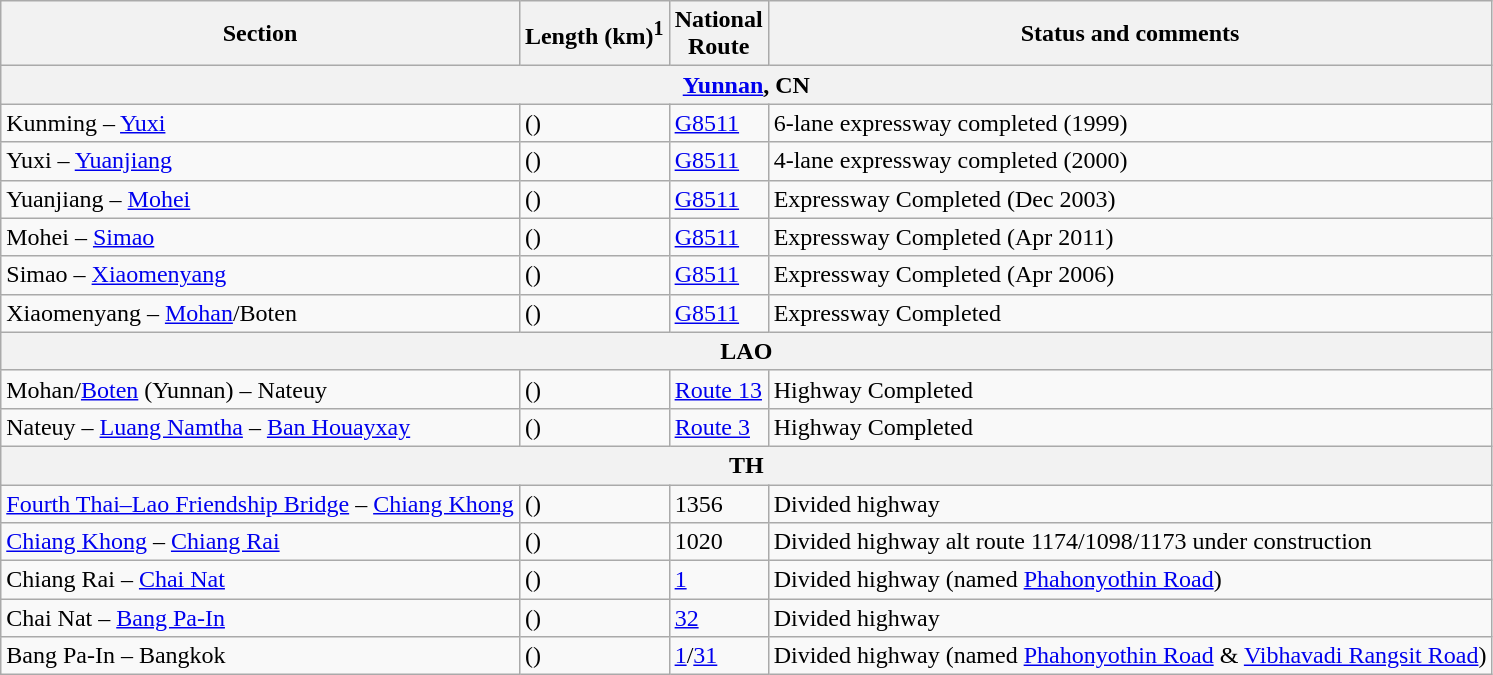<table class="wikitable">
<tr>
<th>Section</th>
<th>Length (km)<sup>1</sup></th>
<th>National<br>Route</th>
<th>Status and comments</th>
</tr>
<tr>
<th ! scope="col" colspan=4><a href='#'>Yunnan</a>, CN</th>
</tr>
<tr>
<td>Kunming – <a href='#'>Yuxi</a></td>
<td>()</td>
<td><a href='#'>G8511</a></td>
<td>6-lane expressway completed (1999)</td>
</tr>
<tr>
<td>Yuxi – <a href='#'>Yuanjiang</a></td>
<td>()</td>
<td><a href='#'>G8511</a></td>
<td>4-lane expressway completed (2000)</td>
</tr>
<tr>
<td>Yuanjiang – <a href='#'>Mohei</a></td>
<td>()</td>
<td><a href='#'>G8511</a></td>
<td>Expressway Completed (Dec 2003)</td>
</tr>
<tr>
<td>Mohei – <a href='#'>Simao</a></td>
<td>()</td>
<td><a href='#'>G8511</a></td>
<td>Expressway Completed (Apr 2011)</td>
</tr>
<tr>
<td>Simao – <a href='#'>Xiaomenyang</a></td>
<td>()</td>
<td><a href='#'>G8511</a></td>
<td>Expressway Completed (Apr 2006)</td>
</tr>
<tr>
<td>Xiaomenyang – <a href='#'>Mohan</a>/Boten</td>
<td>()</td>
<td><a href='#'>G8511</a></td>
<td>Expressway Completed</td>
</tr>
<tr>
<th ! scope="col" colspan=4>LAO</th>
</tr>
<tr>
<td>Mohan/<a href='#'>Boten</a> (Yunnan) – Nateuy</td>
<td>()</td>
<td><a href='#'>Route 13</a></td>
<td>Highway Completed</td>
</tr>
<tr>
<td>Nateuy – <a href='#'>Luang Namtha</a> – <a href='#'>Ban Houayxay</a></td>
<td>()</td>
<td><a href='#'>Route 3</a></td>
<td>Highway Completed</td>
</tr>
<tr>
<th ! scope="col" colspan=4>TH</th>
</tr>
<tr>
<td><a href='#'>Fourth Thai–Lao Friendship Bridge</a> – <a href='#'>Chiang Khong</a></td>
<td>()</td>
<td>1356</td>
<td>Divided highway</td>
</tr>
<tr>
<td><a href='#'>Chiang Khong</a> – <a href='#'>Chiang Rai</a></td>
<td>()</td>
<td>1020</td>
<td>Divided highway alt route 1174/1098/1173 under construction</td>
</tr>
<tr>
<td>Chiang Rai – <a href='#'>Chai Nat</a></td>
<td>()</td>
<td><a href='#'>1</a></td>
<td>Divided highway (named <a href='#'>Phahonyothin Road</a>)</td>
</tr>
<tr>
<td>Chai Nat – <a href='#'>Bang Pa-In</a></td>
<td>()</td>
<td><a href='#'>32</a></td>
<td>Divided highway</td>
</tr>
<tr>
<td>Bang Pa-In – Bangkok</td>
<td>()</td>
<td><a href='#'>1</a>/<a href='#'>31</a></td>
<td>Divided highway (named <a href='#'>Phahonyothin Road</a> & <a href='#'>Vibhavadi Rangsit Road</a>)</td>
</tr>
</table>
